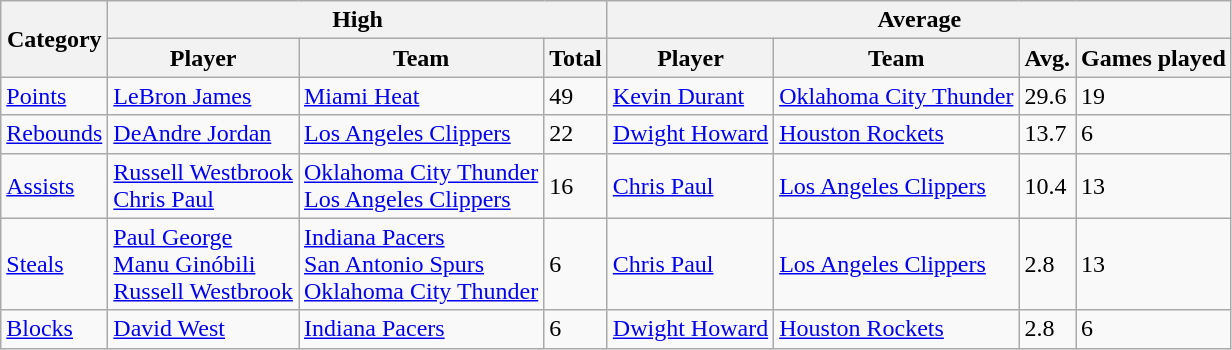<table class=wikitable style="text-align:left;">
<tr>
<th rowspan=2>Category</th>
<th colspan=3>High</th>
<th colspan=4>Average</th>
</tr>
<tr>
<th>Player</th>
<th>Team</th>
<th>Total</th>
<th>Player</th>
<th>Team</th>
<th>Avg.</th>
<th>Games played</th>
</tr>
<tr>
<td><a href='#'>Points</a></td>
<td><a href='#'>LeBron James</a></td>
<td><a href='#'>Miami Heat</a></td>
<td>49</td>
<td><a href='#'>Kevin Durant</a></td>
<td><a href='#'>Oklahoma City Thunder</a></td>
<td>29.6</td>
<td>19</td>
</tr>
<tr>
<td><a href='#'>Rebounds</a></td>
<td><a href='#'>DeAndre Jordan</a></td>
<td><a href='#'>Los Angeles Clippers</a></td>
<td>22</td>
<td><a href='#'>Dwight Howard</a></td>
<td><a href='#'>Houston Rockets</a></td>
<td>13.7</td>
<td>6</td>
</tr>
<tr>
<td><a href='#'>Assists</a></td>
<td><a href='#'>Russell Westbrook</a> <br> <a href='#'>Chris Paul</a></td>
<td><a href='#'>Oklahoma City Thunder</a> <br> <a href='#'>Los Angeles Clippers</a></td>
<td>16</td>
<td><a href='#'>Chris Paul</a></td>
<td><a href='#'>Los Angeles Clippers</a></td>
<td>10.4</td>
<td>13</td>
</tr>
<tr>
<td><a href='#'>Steals</a></td>
<td><a href='#'>Paul George</a><br><a href='#'>Manu Ginóbili</a><br><a href='#'>Russell Westbrook</a></td>
<td><a href='#'>Indiana Pacers</a><br><a href='#'>San Antonio Spurs</a><br><a href='#'>Oklahoma City Thunder</a></td>
<td>6</td>
<td><a href='#'>Chris Paul</a></td>
<td><a href='#'>Los Angeles Clippers</a></td>
<td>2.8</td>
<td>13</td>
</tr>
<tr>
<td><a href='#'>Blocks</a></td>
<td><a href='#'>David West</a></td>
<td><a href='#'>Indiana Pacers</a></td>
<td>6</td>
<td><a href='#'>Dwight Howard</a></td>
<td><a href='#'>Houston Rockets</a></td>
<td>2.8</td>
<td>6</td>
</tr>
</table>
